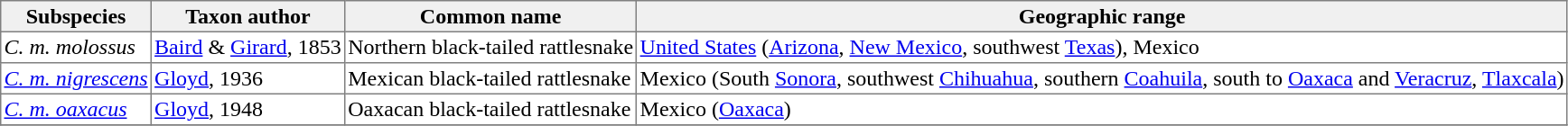<table cellspacing=0 cellpadding=2 border=1 style="border-collapse: collapse;">
<tr>
<th bgcolor="#f0f0f0">Subspecies</th>
<th bgcolor="#f0f0f0">Taxon author</th>
<th bgcolor="#f0f0f0">Common name</th>
<th bgcolor="#f0f0f0">Geographic range</th>
</tr>
<tr>
<td><em>C. m. molossus</em></td>
<td><a href='#'>Baird</a> & <a href='#'>Girard</a>, 1853</td>
<td>Northern black-tailed rattlesnake</td>
<td><a href='#'>United States</a> (<a href='#'>Arizona</a>, <a href='#'>New Mexico</a>, southwest <a href='#'>Texas</a>), Mexico</td>
</tr>
<tr>
<td><em><a href='#'>C. m. nigrescens</a></em></td>
<td><a href='#'>Gloyd</a>, 1936</td>
<td>Mexican black-tailed rattlesnake</td>
<td>Mexico (South <a href='#'>Sonora</a>, southwest <a href='#'>Chihuahua</a>, southern <a href='#'>Coahuila</a>, south to <a href='#'>Oaxaca</a> and <a href='#'>Veracruz</a>, <a href='#'>Tlaxcala</a>)</td>
</tr>
<tr>
<td><em><a href='#'>C. m. oaxacus</a></em></td>
<td><a href='#'>Gloyd</a>, 1948</td>
<td>Oaxacan black-tailed rattlesnake</td>
<td>Mexico (<a href='#'>Oaxaca</a>)</td>
</tr>
<tr>
</tr>
</table>
